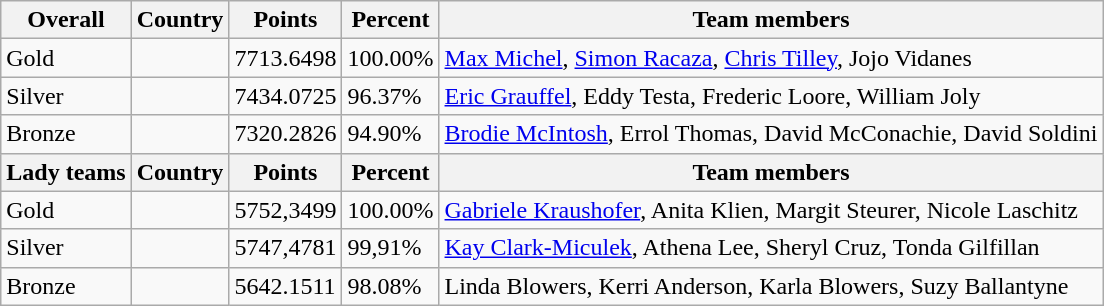<table class="wikitable sortable" style="text-align: left;">
<tr>
<th>Overall</th>
<th>Country</th>
<th>Points</th>
<th>Percent</th>
<th>Team members</th>
</tr>
<tr>
<td> Gold</td>
<td></td>
<td>7713.6498</td>
<td>100.00%</td>
<td><a href='#'>Max Michel</a>, <a href='#'>Simon Racaza</a>, <a href='#'>Chris Tilley</a>, Jojo Vidanes</td>
</tr>
<tr>
<td> Silver</td>
<td></td>
<td>7434.0725</td>
<td>96.37%</td>
<td><a href='#'>Eric Grauffel</a>, Eddy Testa, Frederic Loore, William Joly</td>
</tr>
<tr>
<td> Bronze</td>
<td></td>
<td>7320.2826</td>
<td>94.90%</td>
<td><a href='#'>Brodie McIntosh</a>, Errol Thomas, David McConachie, David Soldini</td>
</tr>
<tr>
<th>Lady teams</th>
<th>Country</th>
<th>Points</th>
<th>Percent</th>
<th>Team members</th>
</tr>
<tr>
<td> Gold</td>
<td></td>
<td>5752,3499</td>
<td>100.00%</td>
<td><a href='#'>Gabriele Kraushofer</a>, Anita Klien, Margit Steurer, Nicole Laschitz</td>
</tr>
<tr>
<td> Silver</td>
<td></td>
<td>5747,4781</td>
<td>99,91%</td>
<td><a href='#'>Kay Clark-Miculek</a>, Athena Lee, Sheryl Cruz, Tonda Gilfillan</td>
</tr>
<tr>
<td> Bronze</td>
<td></td>
<td>5642.1511</td>
<td>98.08%</td>
<td>Linda Blowers, Kerri Anderson, Karla Blowers, Suzy Ballantyne</td>
</tr>
</table>
